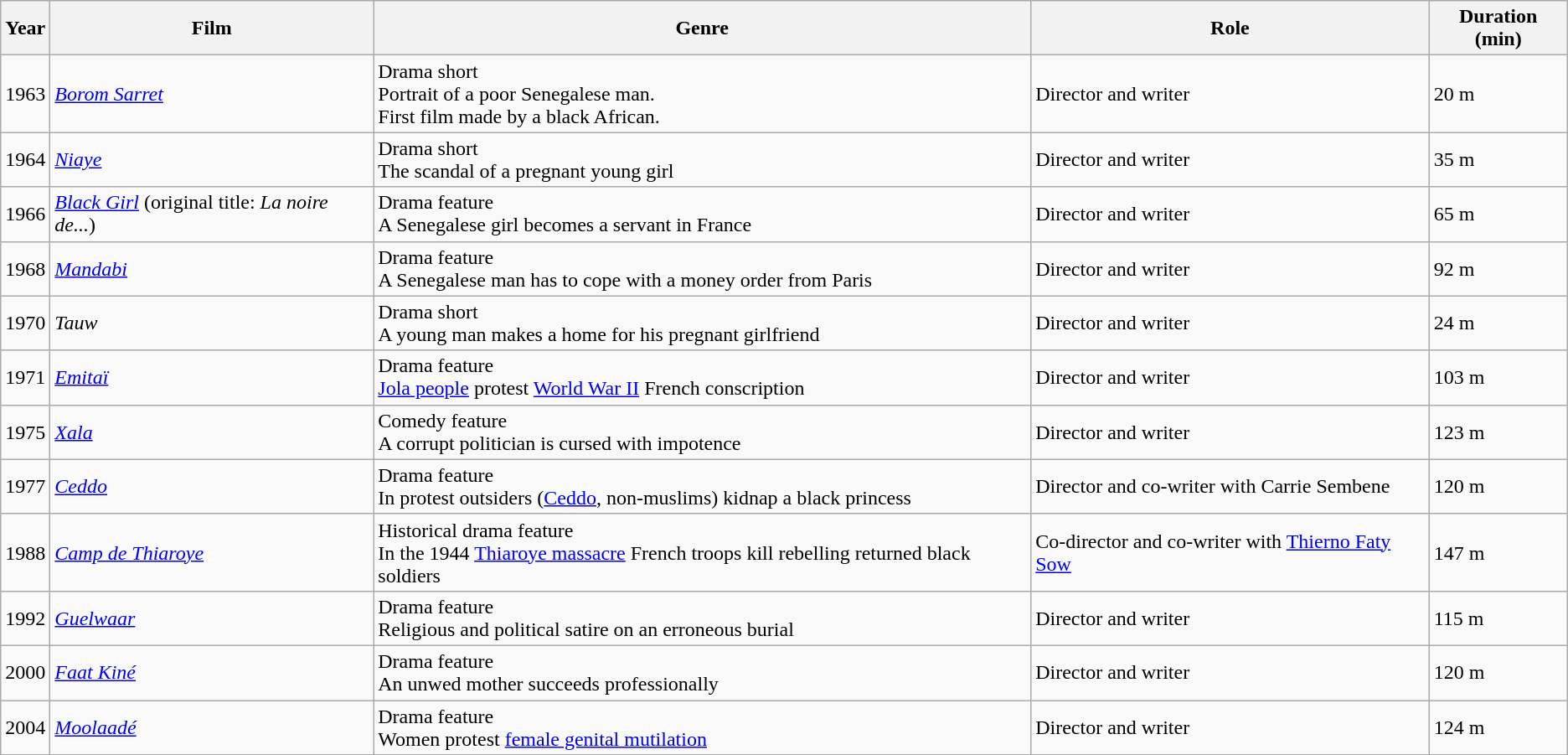<table class="wikitable">
<tr>
<th>Year</th>
<th>Film</th>
<th>Genre</th>
<th>Role</th>
<th>Duration (min)</th>
</tr>
<tr>
<td>1963</td>
<td><em><a href='#'>Borom Sarret</a></em></td>
<td>Drama short<br>Portrait of a poor Senegalese man.<br>First film made by a black African.</td>
<td>Director and writer</td>
<td>20 m</td>
</tr>
<tr>
<td>1964</td>
<td><em><a href='#'>Niaye</a></em></td>
<td>Drama short<br>The scandal of a pregnant young girl</td>
<td>Director and writer</td>
<td>35 m</td>
</tr>
<tr>
<td>1966</td>
<td><em><a href='#'>Black Girl</a></em> (original title: <em>La noire de...</em>)</td>
<td>Drama feature<br>A Senegalese girl becomes a servant in France</td>
<td>Director and writer</td>
<td>65 m</td>
</tr>
<tr>
<td>1968</td>
<td><em><a href='#'>Mandabi</a></em></td>
<td>Drama feature<br>A Senegalese man has to cope with a money order from Paris</td>
<td>Director and writer</td>
<td>92 m</td>
</tr>
<tr>
<td>1970</td>
<td><em>Tauw</em></td>
<td>Drama short<br>A young man makes a home for his pregnant girlfriend</td>
<td>Director and writer</td>
<td>24 m</td>
</tr>
<tr>
<td>1971</td>
<td><em><a href='#'>Emitaï</a></em></td>
<td>Drama feature<br><a href='#'>Jola people</a> protest <a href='#'>World War II</a> French conscription</td>
<td>Director and writer</td>
<td>103 m</td>
</tr>
<tr>
<td>1975</td>
<td><em><a href='#'>Xala</a></em></td>
<td>Comedy feature<br>A corrupt politician is cursed with impotence</td>
<td>Director and writer</td>
<td>123 m</td>
</tr>
<tr>
<td>1977</td>
<td><em><a href='#'>Ceddo</a></em></td>
<td>Drama feature<br>In protest outsiders (<a href='#'>Ceddo</a>, non-muslims) kidnap a black princess</td>
<td>Director and co-writer with Carrie Sembene</td>
<td>120 m</td>
</tr>
<tr>
<td>1988</td>
<td><em><a href='#'>Camp de Thiaroye</a></em></td>
<td>Historical drama feature<br>In the 1944 <a href='#'>Thiaroye massacre</a> French troops kill rebelling returned black soldiers</td>
<td>Co-director and co-writer with <a href='#'>Thierno Faty Sow</a></td>
<td>147 m</td>
</tr>
<tr>
<td>1992</td>
<td><em><a href='#'>Guelwaar</a></em></td>
<td>Drama feature<br>Religious and political satire on an erroneous burial</td>
<td>Director and writer</td>
<td>115 m</td>
</tr>
<tr>
<td>2000</td>
<td><em><a href='#'>Faat Kiné</a></em></td>
<td>Drama feature<br>An unwed mother succeeds professionally</td>
<td>Director and writer</td>
<td>120 m</td>
</tr>
<tr>
<td>2004</td>
<td><em><a href='#'>Moolaadé</a></em></td>
<td>Drama feature<br>Women protest <a href='#'>female genital mutilation</a></td>
<td>Director and writer</td>
<td>124 m</td>
</tr>
</table>
